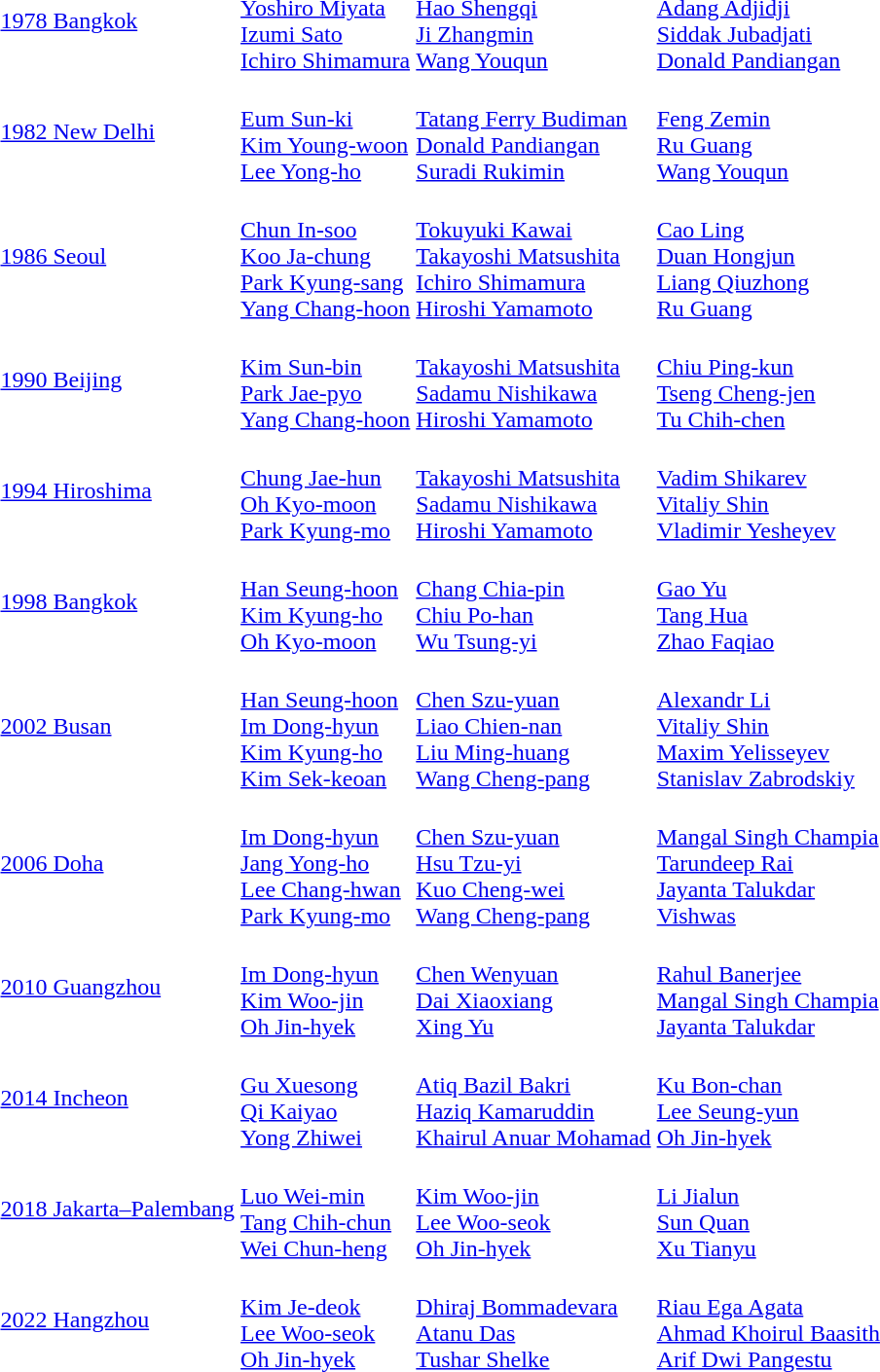<table>
<tr>
<td><a href='#'>1978 Bangkok</a></td>
<td><br><a href='#'>Yoshiro Miyata</a><br><a href='#'>Izumi Sato</a><br><a href='#'>Ichiro Shimamura</a></td>
<td><br><a href='#'>Hao Shengqi</a><br><a href='#'>Ji Zhangmin</a><br><a href='#'>Wang Youqun</a></td>
<td><br><a href='#'>Adang Adjidji</a><br><a href='#'>Siddak Jubadjati</a><br><a href='#'>Donald Pandiangan</a></td>
</tr>
<tr>
<td><a href='#'>1982 New Delhi</a></td>
<td><br><a href='#'>Eum Sun-ki</a><br><a href='#'>Kim Young-woon</a><br><a href='#'>Lee Yong-ho</a></td>
<td><br><a href='#'>Tatang Ferry Budiman</a><br><a href='#'>Donald Pandiangan</a><br><a href='#'>Suradi Rukimin</a></td>
<td><br><a href='#'>Feng Zemin</a><br><a href='#'>Ru Guang</a><br><a href='#'>Wang Youqun</a></td>
</tr>
<tr>
<td><a href='#'>1986 Seoul</a></td>
<td><br><a href='#'>Chun In-soo</a><br><a href='#'>Koo Ja-chung</a><br><a href='#'>Park Kyung-sang</a><br><a href='#'>Yang Chang-hoon</a></td>
<td><br><a href='#'>Tokuyuki Kawai</a><br><a href='#'>Takayoshi Matsushita</a><br><a href='#'>Ichiro Shimamura</a><br><a href='#'>Hiroshi Yamamoto</a></td>
<td><br><a href='#'>Cao Ling</a><br><a href='#'>Duan Hongjun</a><br><a href='#'>Liang Qiuzhong</a><br><a href='#'>Ru Guang</a></td>
</tr>
<tr>
<td><a href='#'>1990 Beijing</a></td>
<td><br><a href='#'>Kim Sun-bin</a><br><a href='#'>Park Jae-pyo</a><br><a href='#'>Yang Chang-hoon</a></td>
<td><br><a href='#'>Takayoshi Matsushita</a><br><a href='#'>Sadamu Nishikawa</a><br><a href='#'>Hiroshi Yamamoto</a></td>
<td><br><a href='#'>Chiu Ping-kun</a><br><a href='#'>Tseng Cheng-jen</a><br><a href='#'>Tu Chih-chen</a></td>
</tr>
<tr>
<td><a href='#'>1994 Hiroshima</a></td>
<td><br><a href='#'>Chung Jae-hun</a><br><a href='#'>Oh Kyo-moon</a><br><a href='#'>Park Kyung-mo</a></td>
<td><br><a href='#'>Takayoshi Matsushita</a><br><a href='#'>Sadamu Nishikawa</a><br><a href='#'>Hiroshi Yamamoto</a></td>
<td><br><a href='#'>Vadim Shikarev</a><br><a href='#'>Vitaliy Shin</a><br><a href='#'>Vladimir Yesheyev</a></td>
</tr>
<tr>
<td><a href='#'>1998 Bangkok</a></td>
<td><br><a href='#'>Han Seung-hoon</a><br><a href='#'>Kim Kyung-ho</a><br><a href='#'>Oh Kyo-moon</a></td>
<td><br><a href='#'>Chang Chia-pin</a><br><a href='#'>Chiu Po-han</a><br><a href='#'>Wu Tsung-yi</a></td>
<td><br><a href='#'>Gao Yu</a><br><a href='#'>Tang Hua</a><br><a href='#'>Zhao Faqiao</a></td>
</tr>
<tr>
<td><a href='#'>2002 Busan</a></td>
<td><br><a href='#'>Han Seung-hoon</a><br><a href='#'>Im Dong-hyun</a><br><a href='#'>Kim Kyung-ho</a><br><a href='#'>Kim Sek-keoan</a></td>
<td><br><a href='#'>Chen Szu-yuan</a><br><a href='#'>Liao Chien-nan</a><br><a href='#'>Liu Ming-huang</a><br><a href='#'>Wang Cheng-pang</a></td>
<td><br><a href='#'>Alexandr Li</a><br><a href='#'>Vitaliy Shin</a><br><a href='#'>Maxim Yelisseyev</a><br><a href='#'>Stanislav Zabrodskiy</a></td>
</tr>
<tr>
<td><a href='#'>2006 Doha</a></td>
<td><br><a href='#'>Im Dong-hyun</a><br><a href='#'>Jang Yong-ho</a><br><a href='#'>Lee Chang-hwan</a><br><a href='#'>Park Kyung-mo</a></td>
<td><br><a href='#'>Chen Szu-yuan</a><br><a href='#'>Hsu Tzu-yi</a><br><a href='#'>Kuo Cheng-wei</a><br><a href='#'>Wang Cheng-pang</a></td>
<td><br><a href='#'>Mangal Singh Champia</a><br><a href='#'>Tarundeep Rai</a><br><a href='#'>Jayanta Talukdar</a><br><a href='#'>Vishwas</a></td>
</tr>
<tr>
<td><a href='#'>2010 Guangzhou</a></td>
<td><br><a href='#'>Im Dong-hyun</a><br><a href='#'>Kim Woo-jin</a><br><a href='#'>Oh Jin-hyek</a></td>
<td><br><a href='#'>Chen Wenyuan</a><br><a href='#'>Dai Xiaoxiang</a><br><a href='#'>Xing Yu</a></td>
<td><br><a href='#'>Rahul Banerjee</a><br><a href='#'>Mangal Singh Champia</a><br><a href='#'>Jayanta Talukdar</a></td>
</tr>
<tr>
<td><a href='#'>2014 Incheon</a></td>
<td><br><a href='#'>Gu Xuesong</a><br><a href='#'>Qi Kaiyao</a><br><a href='#'>Yong Zhiwei</a></td>
<td><br><a href='#'>Atiq Bazil Bakri</a><br><a href='#'>Haziq Kamaruddin</a><br><a href='#'>Khairul Anuar Mohamad</a></td>
<td><br><a href='#'>Ku Bon-chan</a><br><a href='#'>Lee Seung-yun</a><br><a href='#'>Oh Jin-hyek</a></td>
</tr>
<tr>
<td><a href='#'>2018 Jakarta–Palembang</a></td>
<td><br><a href='#'>Luo Wei-min</a><br><a href='#'>Tang Chih-chun</a><br><a href='#'>Wei Chun-heng</a></td>
<td><br><a href='#'>Kim Woo-jin</a><br><a href='#'>Lee Woo-seok</a><br><a href='#'>Oh Jin-hyek</a></td>
<td><br><a href='#'>Li Jialun</a><br><a href='#'>Sun Quan</a><br><a href='#'>Xu Tianyu</a></td>
</tr>
<tr>
<td><a href='#'>2022 Hangzhou</a></td>
<td><br><a href='#'>Kim Je-deok</a><br><a href='#'>Lee Woo-seok</a><br><a href='#'>Oh Jin-hyek</a></td>
<td><br><a href='#'>Dhiraj Bommadevara</a><br><a href='#'>Atanu Das</a><br><a href='#'>Tushar Shelke</a></td>
<td><br><a href='#'>Riau Ega Agata</a><br><a href='#'>Ahmad Khoirul Baasith</a><br><a href='#'>Arif Dwi Pangestu</a></td>
</tr>
</table>
